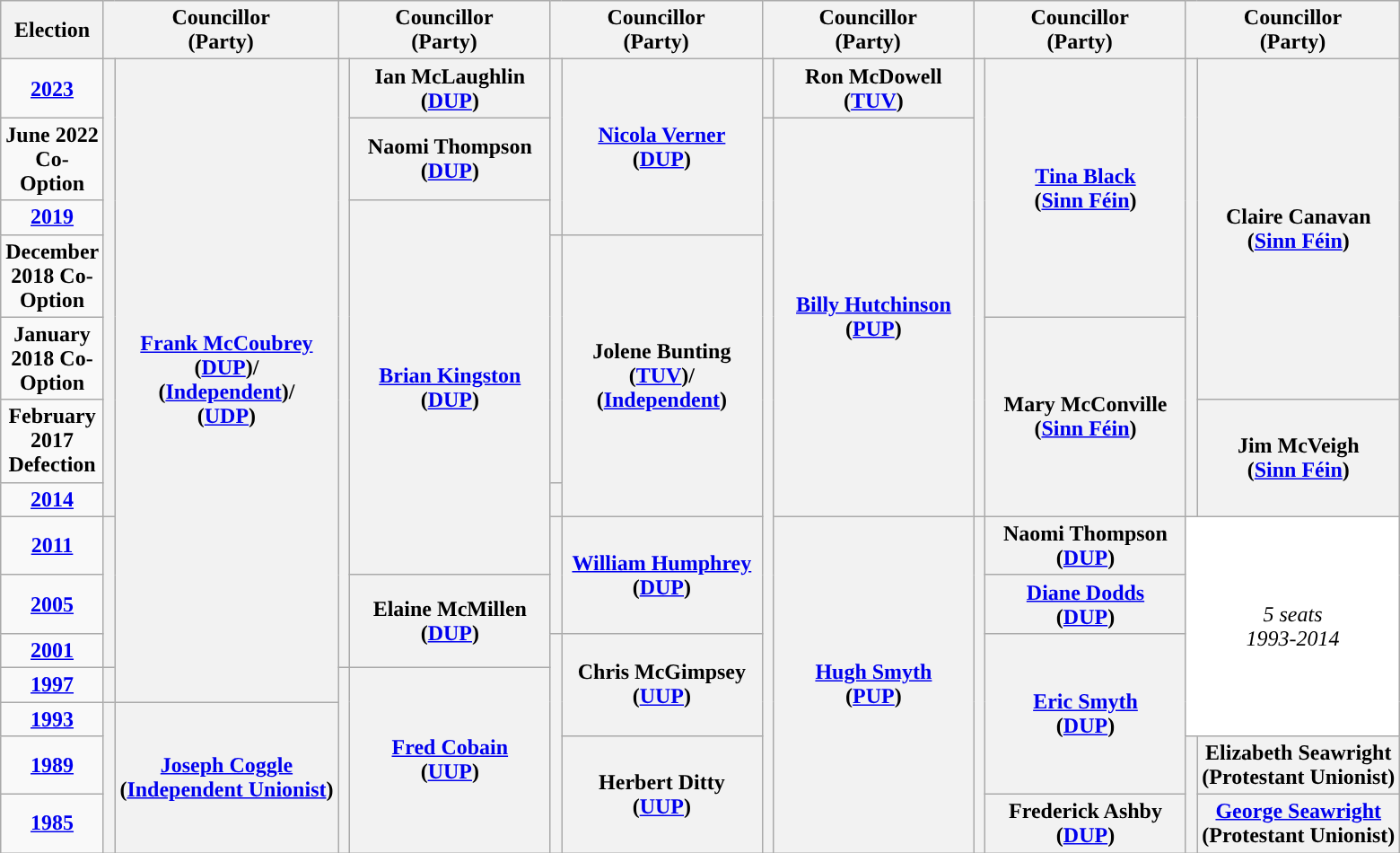<table class="wikitable" style="text-align:center">
<tr>
<th scope="col" width="50">Election</th>
<th scope="col" width="150" colspan = "2">Councillor<br> (Party)</th>
<th scope="col" width="150" colspan = "2">Councillor<br> (Party)</th>
<th scope="col" width="150" colspan = "2">Councillor<br> (Party)</th>
<th scope="col" width="150" colspan = "2">Councillor<br> (Party)</th>
<th scope="col" width="150" colspan = "2">Councillor<br> (Party)</th>
<th scope="col" width="150" colspan = "2">Councillor<br> (Party)</th>
</tr>
<tr>
<td><strong><a href='#'>2023</a></strong></td>
<th rowspan="7" width="1" style="background-color: "></th>
<th rowspan= "11"><a href='#'>Frank McCoubrey</a> <br> (<a href='#'>DUP</a>)/ <br> (<a href='#'>Independent</a>)/ <br> (<a href='#'>UDP</a>)</th>
<th rowspan="10" width="1" style="background-color: "></th>
<th rowspan= "1">Ian McLaughlin <br> (<a href='#'>DUP</a>)</th>
<th rowspan="3" width="1" style="background-color: "></th>
<th rowspan= "3"><a href='#'>Nicola Verner</a> <br> (<a href='#'>DUP</a>)</th>
<th rowspan="1" width="1" style="background-color: "></th>
<th rowspan= "1">Ron McDowell <br> (<a href='#'>TUV</a>)</th>
<th rowspan="7" width="1" style="background-color: "></th>
<th rowspan= "4"><a href='#'>Tina Black</a> <br> (<a href='#'>Sinn Féin</a>)</th>
<th rowspan="7" width="1" style="background-color: "></th>
<th rowspan= "5">Claire Canavan <br> (<a href='#'>Sinn Féin</a>)</th>
</tr>
<tr>
<td><strong>June 2022 Co-Option</strong></td>
<th rowspan= "1">Naomi Thompson <br> (<a href='#'>DUP</a>)</th>
<th rowspan="13" width="1" style="background-color: "></th>
<th rowspan= "6"><a href='#'>Billy Hutchinson</a> <br> (<a href='#'>PUP</a>)</th>
</tr>
<tr>
<td><strong><a href='#'>2019</a></strong></td>
<th rowspan= "6"><a href='#'>Brian Kingston</a> <br> (<a href='#'>DUP</a>)</th>
</tr>
<tr>
<td><strong>December 2018 Co-Option</strong></td>
<th rowspan="3" width="1" style="background-color: "></th>
<th rowspan= "4">Jolene Bunting <br> (<a href='#'>TUV</a>)/ <br> (<a href='#'>Independent</a>)</th>
</tr>
<tr>
<td><strong>January 2018 Co-Option</strong></td>
<th rowspan= "3">Mary McConville <br> (<a href='#'>Sinn Féin</a>)</th>
</tr>
<tr>
<td><strong>February 2017 Defection</strong></td>
<th rowspan= "2">Jim McVeigh <br> (<a href='#'>Sinn Féin</a>)</th>
</tr>
<tr>
<td><strong><a href='#'>2014</a></strong></td>
<th rowspan="1" width="1" style="background-color: "></th>
</tr>
<tr>
<td><strong><a href='#'>2011</a></strong></td>
<th rowspan="3" width="1" style="background-color: "></th>
<th rowspan="2" width="1" style="background-color: "></th>
<th rowspan= "2"><a href='#'>William Humphrey</a> <br> (<a href='#'>DUP</a>)</th>
<th rowspan= "7"><a href='#'>Hugh Smyth</a> <br> (<a href='#'>PUP</a>)</th>
<th rowspan="7" width="1" style="background-color: "></th>
<th rowspan= "1">Naomi Thompson <br> (<a href='#'>DUP</a>)</th>
<td colspan= "2" rowspan="5" style="background-color:#FFFFFF"><em>5 seats<br>1993-2014</em></td>
</tr>
<tr>
<td><strong><a href='#'>2005</a></strong></td>
<th rowspan= "2">Elaine McMillen <br> (<a href='#'>DUP</a>)</th>
<th rowspan= "1"><a href='#'>Diane Dodds</a> <br> (<a href='#'>DUP</a>)</th>
</tr>
<tr>
<td><strong><a href='#'>2001</a></strong></td>
<th rowspan="5" width="1" style="background-color: "></th>
<th rowspan= "3">Chris McGimpsey <br> (<a href='#'>UUP</a>)</th>
<th rowspan= "4"><a href='#'>Eric Smyth</a> <br> (<a href='#'>DUP</a>)</th>
</tr>
<tr>
<td><strong><a href='#'>1997</a></strong></td>
<th rowspan="1" width="1" style="background-color: "></th>
<th rowspan="4" width="1" style="background-color: "></th>
<th rowspan= "4"><a href='#'>Fred Cobain</a> <br> (<a href='#'>UUP</a>)</th>
</tr>
<tr>
<td><strong><a href='#'>1993</a></strong></td>
<th rowspan="3" width="1" style="background-color: "></th>
<th rowspan= "3"><a href='#'>Joseph Coggle</a> <br> (<a href='#'>Independent Unionist</a>)</th>
</tr>
<tr>
<td><strong><a href='#'>1989</a></strong></td>
<th rowspan= "2">Herbert Ditty <br> (<a href='#'>UUP</a>)</th>
<th rowspan="2" width="1" style="background-color: "></th>
<th rowspan= "1">Elizabeth Seawright <br> (Protestant Unionist)</th>
</tr>
<tr>
<td><strong><a href='#'>1985</a></strong></td>
<th rowspan= "1">Frederick Ashby <br> (<a href='#'>DUP</a>)</th>
<th rowspan= "1"><a href='#'>George Seawright</a> <br> (Protestant Unionist)</th>
</tr>
</table>
